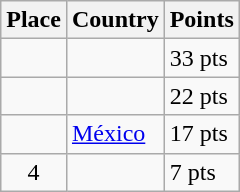<table class=wikitable>
<tr>
<th>Place</th>
<th>Country</th>
<th>Points</th>
</tr>
<tr>
<td align=center></td>
<td></td>
<td>33 pts</td>
</tr>
<tr>
<td align=center></td>
<td></td>
<td>22 pts</td>
</tr>
<tr>
<td align=center></td>
<td> <a href='#'>México</a></td>
<td>17 pts</td>
</tr>
<tr>
<td align=center>4</td>
<td></td>
<td>7 pts</td>
</tr>
</table>
